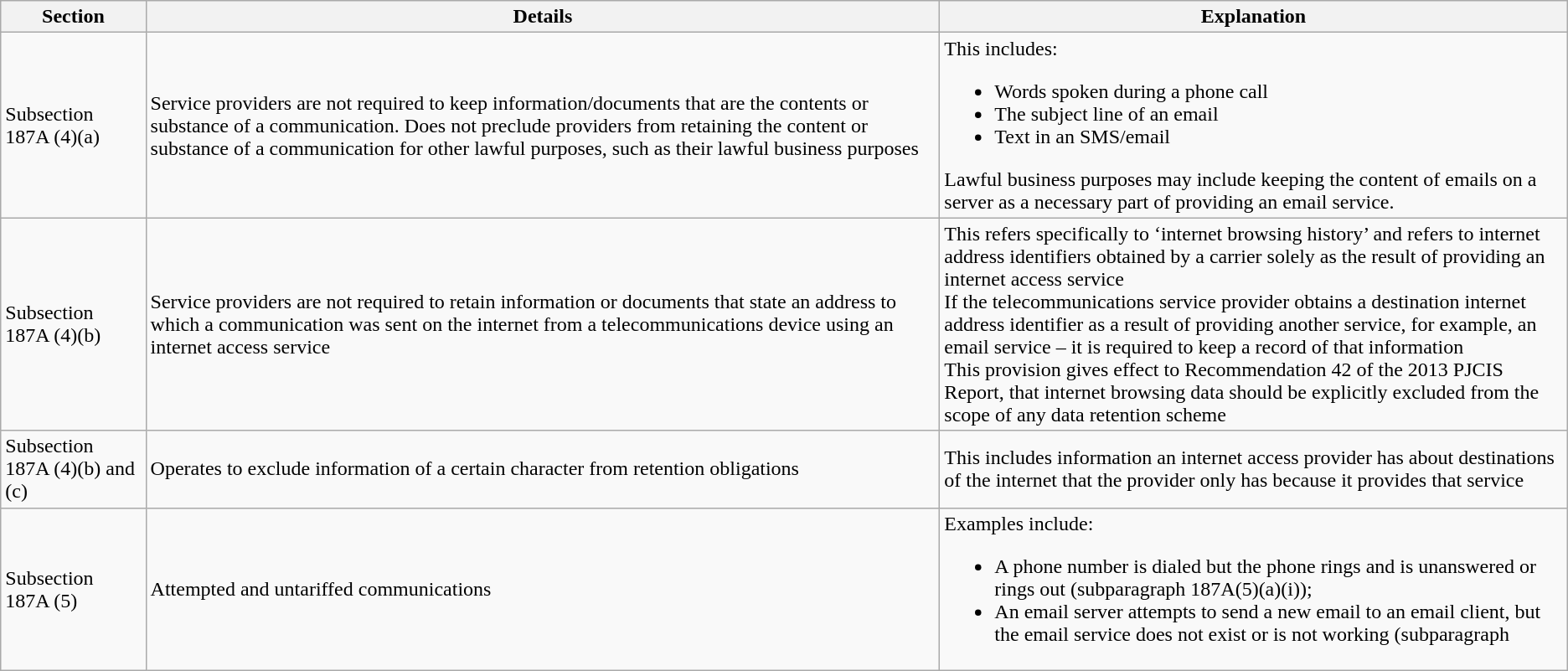<table class="wikitable">
<tr>
<th>Section</th>
<th>Details</th>
<th>Explanation</th>
</tr>
<tr>
<td>Subsection 187A (4)(a)</td>
<td>Service providers are not required to keep information/documents that are the contents or substance of a communication. Does not preclude providers from retaining the content or substance of a communication for other lawful purposes, such as their lawful business purposes</td>
<td>This includes:<br><ul><li>Words spoken during a phone call</li><li>The subject line of an email</li><li>Text in an SMS/email</li></ul>Lawful business purposes may include keeping the content of emails on a server as a necessary part of providing an email service.</td>
</tr>
<tr>
<td>Subsection 187A (4)(b)</td>
<td>Service providers are not required to retain information or documents that state an address to which a communication was sent on the internet from a telecommunications device using an internet access service</td>
<td>This refers specifically to ‘internet browsing history’ and refers to internet address identifiers obtained by a carrier solely as the result of providing an internet access service<br>If the telecommunications service provider obtains a destination internet address identifier as a result of providing another service, for example, an email service – it is required to keep a record of that information<br>This provision gives effect to Recommendation 42 of the 2013 PJCIS Report, that internet browsing data should be explicitly excluded from the scope of any data retention scheme</td>
</tr>
<tr>
<td>Subsection 187A (4)(b) and (c)</td>
<td>Operates to exclude information of a certain character from retention obligations</td>
<td>This includes information an internet access provider has about destinations of the internet that the provider only has because it provides that service</td>
</tr>
<tr>
<td>Subsection 187A (5)</td>
<td>Attempted and untariffed communications</td>
<td>Examples include:<br><ul><li>A phone number is dialed but the phone rings and is unanswered or rings out (subparagraph 187A(5)(a)(i));</li><li>An email server attempts to send a new email to an email client, but the email service does not exist or is not working (subparagraph</li></ul></td>
</tr>
</table>
